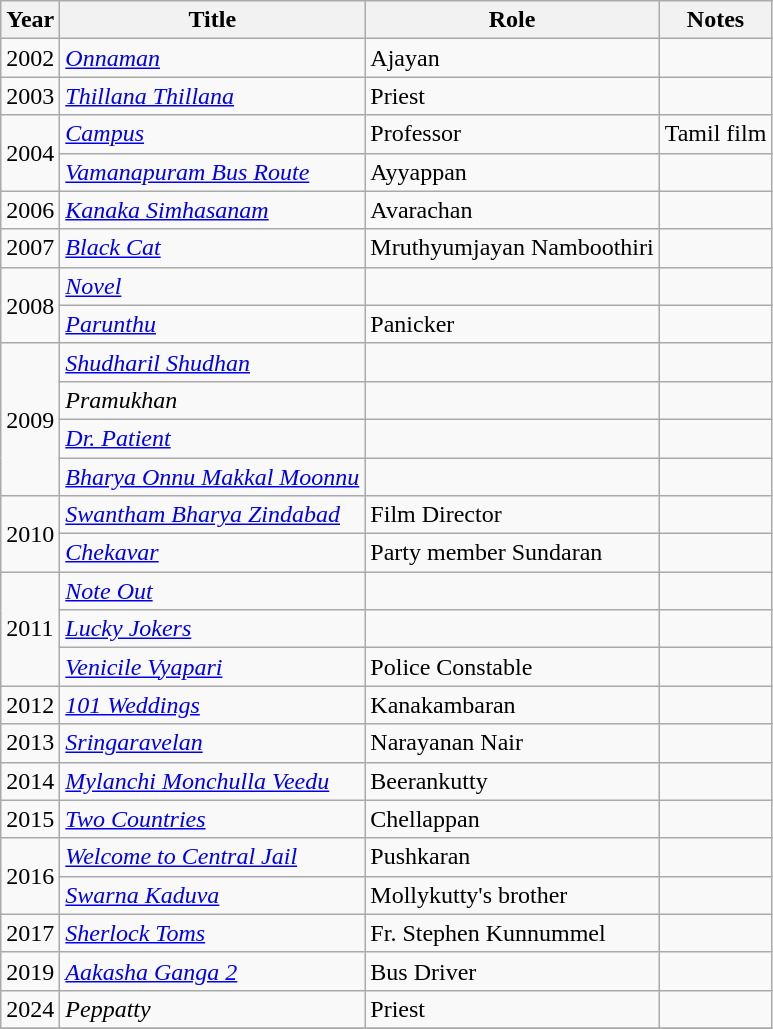<table class="wikitable sortable">
<tr>
<th>Year</th>
<th>Title</th>
<th>Role</th>
<th class="unsortable">Notes</th>
</tr>
<tr>
<td>2002</td>
<td><em><a href='#'>Onnaman</a></em></td>
<td>Ajayan</td>
<td></td>
</tr>
<tr>
<td>2003</td>
<td><em><a href='#'>Thillana Thillana</a></em></td>
<td>Priest</td>
<td></td>
</tr>
<tr>
<td rowspan=2>2004</td>
<td><em><a href='#'>Campus</a></em></td>
<td>Professor</td>
<td>Tamil film</td>
</tr>
<tr>
<td><em><a href='#'>Vamanapuram Bus Route</a></em></td>
<td>Ayyappan</td>
<td></td>
</tr>
<tr>
<td>2006</td>
<td><em><a href='#'>Kanaka Simhasanam</a></em></td>
<td>Avarachan</td>
<td></td>
</tr>
<tr>
<td>2007</td>
<td><em><a href='#'>Black Cat</a></em></td>
<td>Mruthyumjayan Namboothiri</td>
<td></td>
</tr>
<tr>
<td rowspan=2>2008</td>
<td><em><a href='#'>Novel</a></em></td>
<td></td>
<td></td>
</tr>
<tr>
<td><em><a href='#'>Parunthu</a></em></td>
<td>Panicker</td>
<td></td>
</tr>
<tr>
<td rowspan=4>2009</td>
<td><em><a href='#'>Shudharil Shudhan</a></em></td>
<td></td>
<td></td>
</tr>
<tr>
<td><em>Pramukhan</em></td>
<td></td>
<td></td>
</tr>
<tr>
<td><em><a href='#'>Dr. Patient</a></em></td>
<td></td>
<td></td>
</tr>
<tr>
<td><em><a href='#'>Bharya Onnu Makkal Moonnu</a></em></td>
<td></td>
<td></td>
</tr>
<tr>
<td rowspan=2>2010</td>
<td><em><a href='#'>Swantham Bharya Zindabad</a></em></td>
<td>Film Director</td>
<td></td>
</tr>
<tr>
<td><em><a href='#'>Chekavar</a></em></td>
<td>Party member Sundaran</td>
<td></td>
</tr>
<tr>
<td rowspan=3>2011</td>
<td><em><a href='#'>Note Out</a></em></td>
<td></td>
<td></td>
</tr>
<tr>
<td><em><a href='#'>Lucky Jokers</a></em></td>
<td></td>
<td></td>
</tr>
<tr>
<td><em><a href='#'>Venicile Vyapari</a></em></td>
<td>Police Constable</td>
<td></td>
</tr>
<tr>
<td>2012</td>
<td><em><a href='#'>101 Weddings</a></em></td>
<td>Kanakambaran</td>
<td></td>
</tr>
<tr>
<td>2013</td>
<td><em><a href='#'>Sringaravelan</a></em></td>
<td>Narayanan Nair</td>
<td></td>
</tr>
<tr>
<td>2014</td>
<td><em><a href='#'>Mylanchi Monchulla Veedu</a></em></td>
<td>Beerankutty</td>
<td></td>
</tr>
<tr>
<td>2015</td>
<td><em><a href='#'>Two Countries</a></em></td>
<td>Chellappan</td>
<td></td>
</tr>
<tr>
<td rowspan=2>2016</td>
<td><em><a href='#'>Welcome to Central Jail</a></em></td>
<td>Pushkaran</td>
<td></td>
</tr>
<tr>
<td><em><a href='#'>Swarna Kaduva</a></em></td>
<td>Mollykutty's brother</td>
<td></td>
</tr>
<tr>
<td>2017</td>
<td><em><a href='#'>Sherlock Toms</a></em></td>
<td>Fr. Stephen Kunnummel</td>
<td></td>
</tr>
<tr>
<td>2019</td>
<td><em><a href='#'>Aakasha Ganga 2</a></em></td>
<td>Bus Driver</td>
<td></td>
</tr>
<tr>
<td>2024</td>
<td><em>Peppatty</em></td>
<td>Priest</td>
<td></td>
</tr>
<tr>
</tr>
</table>
